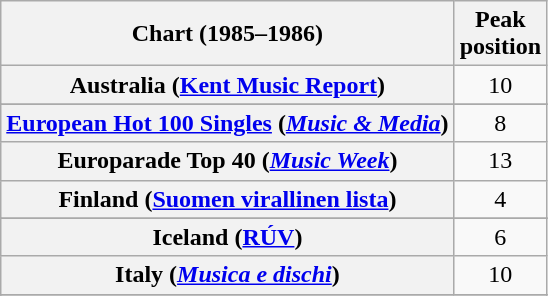<table class="wikitable sortable plainrowheaders" style="text-align:center">
<tr>
<th>Chart (1985–1986)</th>
<th>Peak<br>position</th>
</tr>
<tr>
<th scope="row">Australia (<a href='#'>Kent Music Report</a>)</th>
<td>10</td>
</tr>
<tr>
</tr>
<tr>
<th scope="row"><a href='#'>European Hot 100 Singles</a> (<em><a href='#'>Music & Media</a></em>)</th>
<td>8</td>
</tr>
<tr>
<th scope="row">Europarade Top 40 (<em><a href='#'>Music Week</a></em>)</th>
<td>13</td>
</tr>
<tr>
<th scope="row">Finland (<a href='#'>Suomen virallinen lista</a>)</th>
<td>4</td>
</tr>
<tr>
</tr>
<tr>
</tr>
<tr>
<th scope="row">Iceland (<a href='#'>RÚV</a>)</th>
<td>6</td>
</tr>
<tr>
<th scope="row">Italy (<em><a href='#'>Musica e dischi</a></em>)</th>
<td>10</td>
</tr>
<tr>
</tr>
<tr>
</tr>
<tr>
</tr>
<tr>
</tr>
<tr>
</tr>
<tr>
</tr>
<tr>
</tr>
</table>
